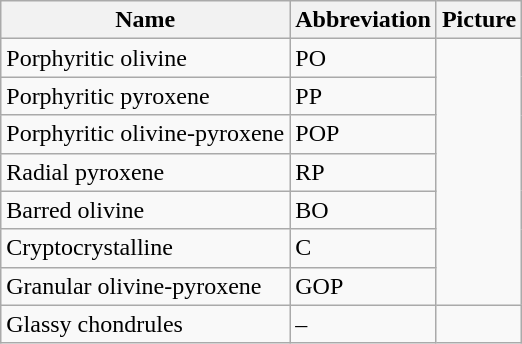<table class="wikitable" border="1">
<tr>
<th>Name</th>
<th>Abbreviation</th>
<th>Picture</th>
</tr>
<tr>
<td>Porphyritic olivine</td>
<td>PO</td>
</tr>
<tr>
<td>Porphyritic pyroxene</td>
<td>PP</td>
</tr>
<tr>
<td>Porphyritic olivine-pyroxene</td>
<td>POP</td>
</tr>
<tr>
<td>Radial pyroxene</td>
<td>RP</td>
</tr>
<tr>
<td>Barred olivine</td>
<td>BO</td>
</tr>
<tr>
<td>Cryptocrystalline</td>
<td>C</td>
</tr>
<tr>
<td>Granular olivine-pyroxene</td>
<td>GOP</td>
</tr>
<tr>
<td>Glassy chondrules</td>
<td>–</td>
<td></td>
</tr>
</table>
